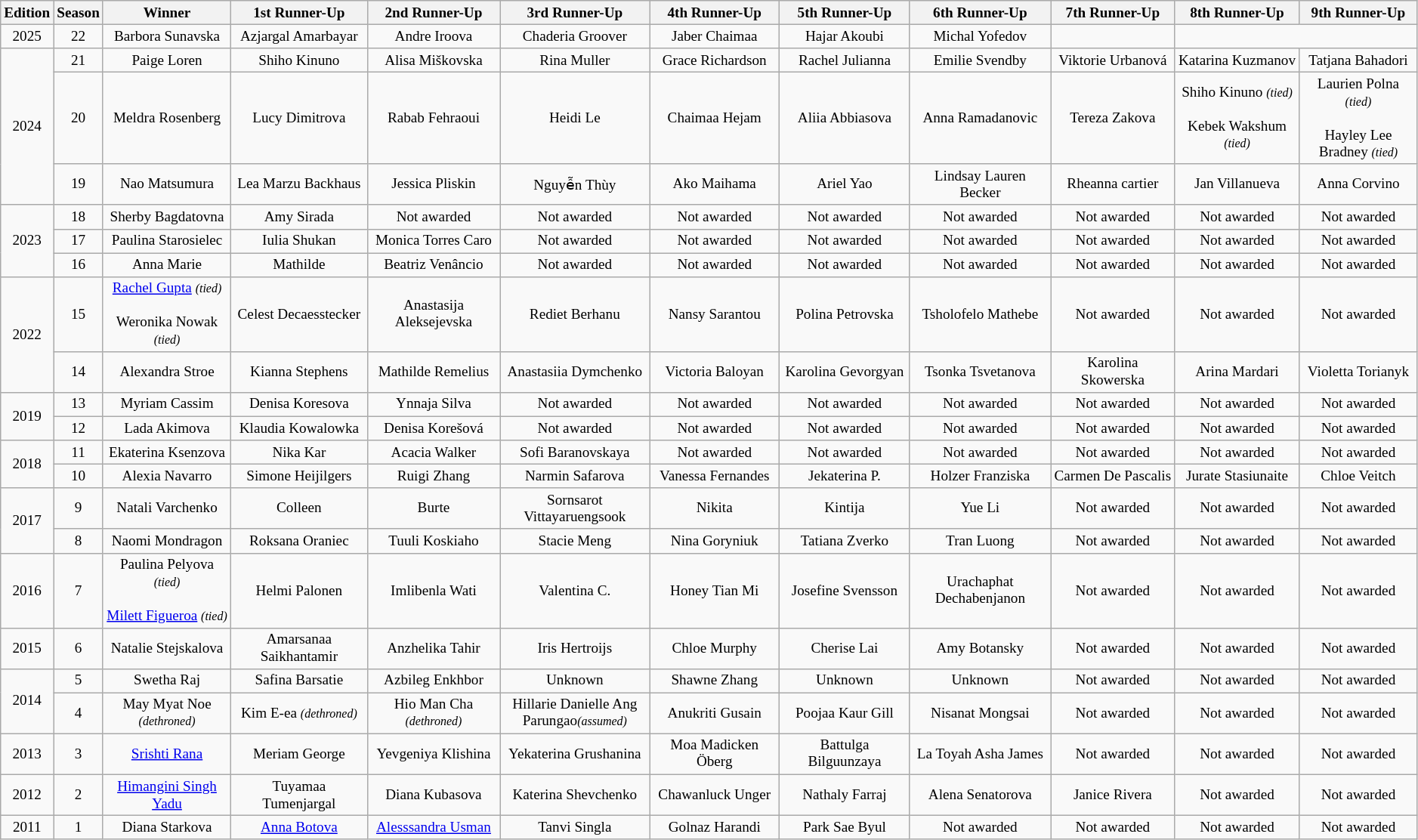<table class="wikitable sortable" style="font-size: 80%; text-align:center;">
<tr>
<th width="20">Edition</th>
<th width="20">Season</th>
<th width="180">Winner</th>
<th width="180">1st Runner-Up</th>
<th width="180">2nd Runner-Up</th>
<th width="180">3rd Runner-Up</th>
<th width="180">4th Runner-Up</th>
<th width="180">5th Runner-Up</th>
<th width="180">6th Runner-Up</th>
<th width="180">7th Runner-Up</th>
<th width="180">8th Runner-Up</th>
<th width="180">9th Runner-Up</th>
</tr>
<tr>
<td>2025</td>
<td>22</td>
<td>Barbora Sunavska <br></td>
<td>Azjargal Amarbayar <br></td>
<td>Andre Iroova <br></td>
<td>Chaderia Groover <br></td>
<td>Jaber Chaimaa <br></td>
<td>Hajar Akoubi <br></td>
<td>Michal Yofedov <br></td>
<td></td>
</tr>
<tr>
<td rowspan="3">2024</td>
<td>21</td>
<td>Paige Loren <br></td>
<td>Shiho Kinuno <br></td>
<td>Alisa Miškovska <br></td>
<td>Rina Muller <br></td>
<td>Grace Richardson <br></td>
<td>Rachel Julianna <br></td>
<td>Emilie Svendby <br></td>
<td>Viktorie Urbanová <br></td>
<td>Katarina Kuzmanov <br></td>
<td>Tatjana Bahadori <br></td>
</tr>
<tr>
<td>20</td>
<td>Meldra Rosenberg <br></td>
<td>Lucy Dimitrova <br></td>
<td>Rabab Fehraoui <br></td>
<td>Heidi Le <br></td>
<td>Chaimaa Hejam <br></td>
<td>Aliia Abbiasova <br></td>
<td>Anna Ramadanovic <br></td>
<td>Tereza Zakova <br></td>
<td>Shiho Kinuno <small><em>(tied)</em></small> <br><br>Kebek Wakshum <small><em>(tied)</em></small> <br></td>
<td>Laurien Polna <small><em>(tied)</em></small> <br><br>Hayley Lee Bradney <small><em>(tied)</em></small> <br></td>
</tr>
<tr>
<td>19</td>
<td>Nao Matsumura <br></td>
<td>Lea Marzu Backhaus <br></td>
<td>Jessica Pliskin <br></td>
<td>Nguyễn Thùy <br></td>
<td>Ako Maihama <br></td>
<td>Ariel Yao <br></td>
<td>Lindsay Lauren Becker <br></td>
<td>Rheanna cartier <br></td>
<td>Jan Villanueva <br></td>
<td>Anna Corvino <br></td>
</tr>
<tr>
<td rowspan="3">2023</td>
<td>18</td>
<td>Sherby Bagdatovna <br></td>
<td>Amy Sirada <br></td>
<td>Not awarded</td>
<td>Not awarded</td>
<td>Not awarded</td>
<td>Not awarded</td>
<td>Not awarded</td>
<td>Not awarded</td>
<td>Not awarded</td>
<td>Not awarded</td>
</tr>
<tr>
<td>17</td>
<td>Paulina Starosielec <br></td>
<td>Iulia Shukan <br></td>
<td>Monica Torres Caro <br></td>
<td>Not awarded</td>
<td>Not awarded</td>
<td>Not awarded</td>
<td>Not awarded</td>
<td>Not awarded</td>
<td>Not awarded</td>
<td>Not awarded</td>
</tr>
<tr>
<td>16</td>
<td>Anna Marie<br></td>
<td>Mathilde<br></td>
<td>Beatriz Venâncio<br></td>
<td>Not awarded</td>
<td>Not awarded</td>
<td>Not awarded</td>
<td>Not awarded</td>
<td>Not awarded</td>
<td>Not awarded</td>
<td>Not awarded</td>
</tr>
<tr>
<td rowspan="2">2022</td>
<td>15</td>
<td><a href='#'>Rachel Gupta</a> <small><em>(tied)</em></small><br><br>Weronika Nowak <small><em>(tied)</em></small><br></td>
<td>Celest Decaesstecker<br></td>
<td>Anastasija Aleksejevska<br></td>
<td>Rediet Berhanu<br></td>
<td>Nansy Sarantou<br></td>
<td>Polina Petrovska<br></td>
<td>Tsholofelo Mathebe<br></td>
<td>Not awarded</td>
<td>Not awarded</td>
<td>Not awarded</td>
</tr>
<tr>
<td>14</td>
<td>Alexandra Stroe<br></td>
<td>Kianna Stephens<br></td>
<td>Mathilde Remelius<br></td>
<td>Anastasiia Dymchenko<br></td>
<td>Victoria Baloyan<br></td>
<td>Karolina Gevorgyan<br></td>
<td>Tsonka Tsvetanova<br></td>
<td>Karolina Skowerska<br></td>
<td>Arina Mardari<br></td>
<td>Violetta Torianyk<br></td>
</tr>
<tr>
<td rowspan="2">2019</td>
<td>13</td>
<td>Myriam Cassim<br></td>
<td>Denisa Koresova<br></td>
<td>Ynnaja Silva<br></td>
<td>Not awarded</td>
<td>Not awarded</td>
<td>Not awarded</td>
<td>Not awarded</td>
<td>Not awarded</td>
<td>Not awarded</td>
<td>Not awarded</td>
</tr>
<tr style="text-align:center;">
<td>12</td>
<td>Lada Akimova<br></td>
<td>Klaudia Kowalowka<br></td>
<td>Denisa Korešová<br></td>
<td>Not awarded</td>
<td>Not awarded</td>
<td>Not awarded</td>
<td>Not awarded</td>
<td>Not awarded</td>
<td>Not awarded</td>
<td>Not awarded</td>
</tr>
<tr>
<td rowspan="2">2018</td>
<td>11</td>
<td>Ekaterina Ksenzova<br></td>
<td>Nika Kar<br></td>
<td>Acacia Walker<br></td>
<td>Sofi Baranovskaya<br></td>
<td>Not awarded</td>
<td>Not awarded</td>
<td>Not awarded</td>
<td>Not awarded</td>
<td>Not awarded</td>
<td>Not awarded</td>
</tr>
<tr style="text-align:center;">
<td>10</td>
<td>Alexia Navarro<br></td>
<td>Simone Heijilgers<br></td>
<td>Ruigi Zhang<br></td>
<td>Narmin Safarova<br></td>
<td>Vanessa Fernandes<br></td>
<td>Jekaterina P.<br></td>
<td>Holzer Franziska<br></td>
<td>Carmen De Pascalis<br></td>
<td>Jurate Stasiunaite<br></td>
<td>Chloe Veitch<br></td>
</tr>
<tr>
<td rowspan="2">2017</td>
<td>9</td>
<td>Natali Varchenko<br></td>
<td>Colleen<br></td>
<td>Burte<br></td>
<td>Sornsarot Vittayaruengsook<br></td>
<td>Nikita<br></td>
<td>Kintija<br></td>
<td>Yue Li<br></td>
<td>Not awarded</td>
<td>Not awarded</td>
<td>Not awarded</td>
</tr>
<tr style="text-align:center;">
<td>8</td>
<td>Naomi Mondragon<br></td>
<td>Roksana Oraniec<br></td>
<td>Tuuli Koskiaho<br></td>
<td>Stacie Meng<br></td>
<td>Nina Goryniuk<br></td>
<td>Tatiana Zverko<br></td>
<td>Tran Luong<br></td>
<td>Not awarded</td>
<td>Not awarded</td>
<td>Not awarded</td>
</tr>
<tr style="text-align:center;">
<td>2016</td>
<td>7</td>
<td>Paulina Pelyova <small><em>(tied)</em></small><br><br><a href='#'>Milett Figueroa</a> <small><em>(tied)</em></small><br></td>
<td>Helmi Palonen<br></td>
<td>Imlibenla Wati<br></td>
<td>Valentina C.<br></td>
<td>Honey Tian Mi<br></td>
<td>Josefine Svensson<br></td>
<td>Urachaphat Dechabenjanon<br></td>
<td>Not awarded</td>
<td>Not awarded</td>
<td>Not awarded</td>
</tr>
<tr style="text-align:center;">
<td>2015</td>
<td>6</td>
<td>Natalie Stejskalova<br></td>
<td>Amarsanaa Saikhantamir<br></td>
<td>Anzhelika Tahir<br></td>
<td>Iris Hertroijs<br></td>
<td>Chloe Murphy<br></td>
<td>Cherise Lai<br></td>
<td>Amy Botansky<br></td>
<td>Not awarded</td>
<td>Not awarded</td>
<td>Not awarded</td>
</tr>
<tr style="text-align:center;">
<td rowspan="2">2014</td>
<td>5</td>
<td>Swetha Raj<br></td>
<td>Safina Barsatie<br></td>
<td>Azbileg Enkhbor<br></td>
<td>Unknown<br></td>
<td>Shawne Zhang<br></td>
<td>Unknown<br></td>
<td>Unknown<br></td>
<td>Not awarded</td>
<td>Not awarded</td>
<td>Not awarded</td>
</tr>
<tr>
<td>4</td>
<td>May Myat Noe <em><small>(dethroned)</small></em><br></td>
<td>Kim E-ea <em><small>(dethroned)</small></em><br></td>
<td>Hio Man Cha <em><small>(dethroned)</small></em><br></td>
<td>Hillarie Danielle Ang Parungao<em><small>(assumed)</small></em><br></td>
<td>Anukriti Gusain<br></td>
<td>Poojaa Kaur Gill<br></td>
<td>Nisanat Mongsai<br></td>
<td>Not awarded</td>
<td>Not awarded</td>
<td>Not awarded</td>
</tr>
<tr style="text-align:center;">
<td>2013</td>
<td>3</td>
<td><a href='#'>Srishti Rana</a><br></td>
<td>Meriam George<br></td>
<td>Yevgeniya Klishina<br></td>
<td>Yekaterina Grushanina<br></td>
<td>Moa Madicken Öberg<br></td>
<td>Battulga Bilguunzaya<br></td>
<td>La Toyah Asha James<br></td>
<td>Not awarded</td>
<td>Not awarded</td>
<td>Not awarded</td>
</tr>
<tr style="text-align:center;">
<td>2012</td>
<td>2</td>
<td><a href='#'>Himangini Singh Yadu</a><br></td>
<td>Tuyamaa Tumenjargal<br></td>
<td>Diana Kubasova<br></td>
<td>Katerina Shevchenko<br></td>
<td>Chawanluck Unger<br></td>
<td>Nathaly Farraj<br></td>
<td>Alena Senatorova<br></td>
<td>Janice Rivera<br></td>
<td>Not awarded</td>
<td>Not awarded</td>
</tr>
<tr style="text-align:center;">
<td>2011</td>
<td>1</td>
<td>Diana Starkova <br></td>
<td><a href='#'>Anna Botova</a> <br></td>
<td><a href='#'>Alesssandra Usman</a><br></td>
<td>Tanvi Singla<br></td>
<td>Golnaz Harandi<br></td>
<td>Park Sae Byul<br></td>
<td>Not awarded</td>
<td>Not awarded</td>
<td>Not awarded</td>
<td>Not awarded</td>
</tr>
</table>
